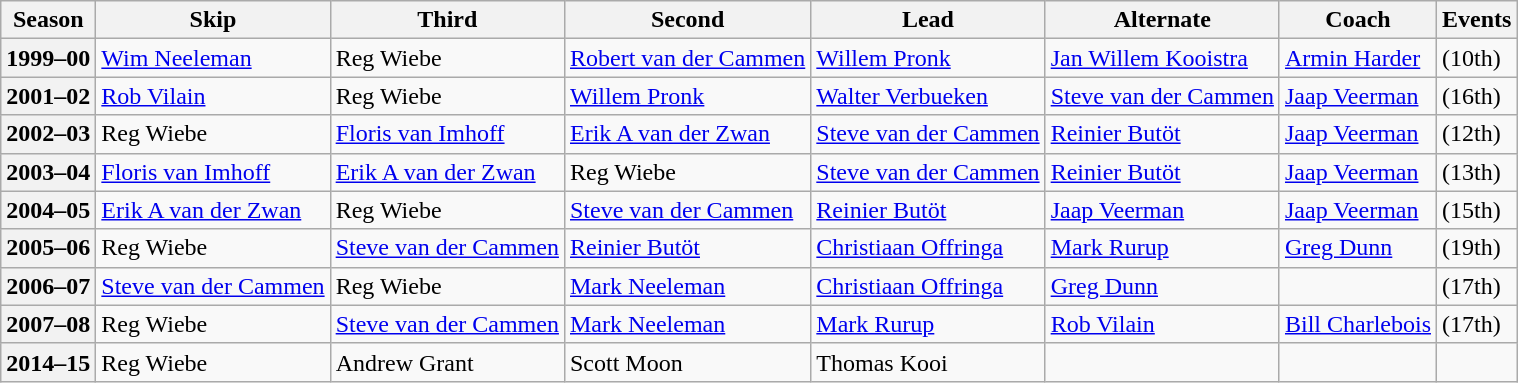<table class="wikitable">
<tr>
<th scope="col">Season</th>
<th scope="col">Skip</th>
<th scope="col">Third</th>
<th scope="col">Second</th>
<th scope="col">Lead</th>
<th scope="col">Alternate</th>
<th scope="col">Coach</th>
<th scope="col">Events</th>
</tr>
<tr>
<th scope="row">1999–00</th>
<td><a href='#'>Wim Neeleman</a></td>
<td>Reg Wiebe</td>
<td><a href='#'>Robert van der Cammen</a></td>
<td><a href='#'>Willem Pronk</a></td>
<td><a href='#'>Jan Willem Kooistra</a></td>
<td><a href='#'>Armin Harder</a></td>
<td> (10th)</td>
</tr>
<tr>
<th scope="row">2001–02</th>
<td><a href='#'>Rob Vilain</a></td>
<td>Reg Wiebe</td>
<td><a href='#'>Willem Pronk</a></td>
<td><a href='#'>Walter Verbueken</a></td>
<td><a href='#'>Steve van der Cammen</a></td>
<td><a href='#'>Jaap Veerman</a></td>
<td> (16th)</td>
</tr>
<tr>
<th scope="row">2002–03</th>
<td>Reg Wiebe</td>
<td><a href='#'>Floris van Imhoff</a></td>
<td><a href='#'>Erik A van der Zwan</a></td>
<td><a href='#'>Steve van der Cammen</a></td>
<td><a href='#'>Reinier Butöt</a></td>
<td><a href='#'>Jaap Veerman</a></td>
<td> (12th)</td>
</tr>
<tr>
<th scope="row">2003–04</th>
<td><a href='#'>Floris van Imhoff</a></td>
<td><a href='#'>Erik A van der Zwan</a></td>
<td>Reg Wiebe</td>
<td><a href='#'>Steve van der Cammen</a></td>
<td><a href='#'>Reinier Butöt</a></td>
<td><a href='#'>Jaap Veerman</a></td>
<td> (13th)</td>
</tr>
<tr>
<th scope="row">2004–05</th>
<td><a href='#'>Erik A van der Zwan</a></td>
<td>Reg Wiebe</td>
<td><a href='#'>Steve van der Cammen</a></td>
<td><a href='#'>Reinier Butöt</a></td>
<td><a href='#'>Jaap Veerman</a></td>
<td><a href='#'>Jaap Veerman</a></td>
<td> (15th)</td>
</tr>
<tr>
<th scope="row">2005–06</th>
<td>Reg Wiebe</td>
<td><a href='#'>Steve van der Cammen</a></td>
<td><a href='#'>Reinier Butöt</a></td>
<td><a href='#'>Christiaan Offringa</a></td>
<td><a href='#'>Mark Rurup</a></td>
<td><a href='#'>Greg Dunn</a></td>
<td> (19th)</td>
</tr>
<tr>
<th scope="row">2006–07</th>
<td><a href='#'>Steve van der Cammen</a></td>
<td>Reg Wiebe</td>
<td><a href='#'>Mark Neeleman</a></td>
<td><a href='#'>Christiaan Offringa</a></td>
<td><a href='#'>Greg Dunn</a></td>
<td></td>
<td> (17th)</td>
</tr>
<tr>
<th scope="row">2007–08</th>
<td>Reg Wiebe</td>
<td><a href='#'>Steve van der Cammen</a></td>
<td><a href='#'>Mark Neeleman</a></td>
<td><a href='#'>Mark Rurup</a></td>
<td><a href='#'>Rob Vilain</a></td>
<td><a href='#'>Bill Charlebois</a></td>
<td> (17th)</td>
</tr>
<tr>
<th scope="row">2014–15</th>
<td>Reg Wiebe</td>
<td>Andrew Grant</td>
<td>Scott Moon</td>
<td>Thomas Kooi</td>
<td></td>
<td></td>
<td></td>
</tr>
</table>
